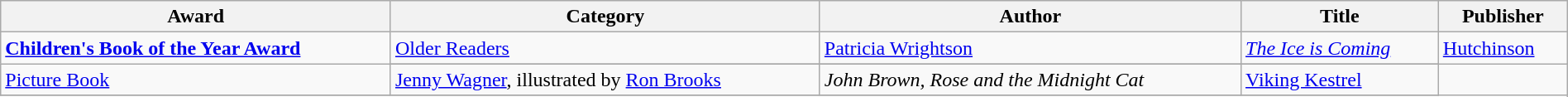<table class="wikitable" width=100%>
<tr>
<th>Award</th>
<th>Category</th>
<th>Author</th>
<th>Title</th>
<th>Publisher</th>
</tr>
<tr>
<td rowspan=2><strong><a href='#'>Children's Book of the Year Award</a></strong></td>
<td><a href='#'>Older Readers</a></td>
<td><a href='#'>Patricia Wrightson</a></td>
<td><em><a href='#'>The Ice is Coming</a></em></td>
<td><a href='#'>Hutchinson</a></td>
</tr>
<tr>
</tr>
<tr>
<td><a href='#'>Picture Book</a></td>
<td><a href='#'>Jenny Wagner</a>, illustrated by <a href='#'>Ron Brooks</a></td>
<td><em>John Brown, Rose and the Midnight Cat </em></td>
<td><a href='#'>Viking Kestrel</a></td>
</tr>
<tr>
</tr>
</table>
